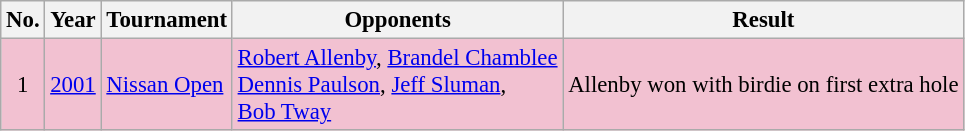<table class="wikitable" style="font-size:95%;">
<tr>
<th>No.</th>
<th>Year</th>
<th>Tournament</th>
<th>Opponents</th>
<th>Result</th>
</tr>
<tr style="background:#F2C1D1;">
<td align=center>1</td>
<td><a href='#'>2001</a></td>
<td><a href='#'>Nissan Open</a></td>
<td> <a href='#'>Robert Allenby</a>,  <a href='#'>Brandel Chamblee</a><br> <a href='#'>Dennis Paulson</a>,  <a href='#'>Jeff Sluman</a>,<br> <a href='#'>Bob Tway</a></td>
<td>Allenby won with birdie on first extra hole</td>
</tr>
</table>
